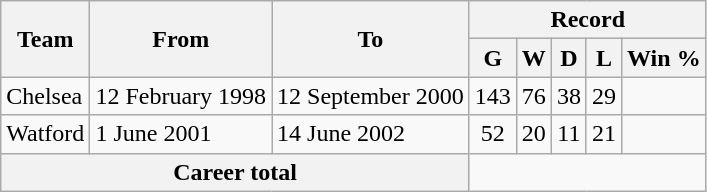<table class="wikitable" style="text-align: center">
<tr>
<th rowspan="2">Team</th>
<th rowspan="2">From</th>
<th rowspan="2">To</th>
<th colspan="5">Record</th>
</tr>
<tr>
<th>G</th>
<th>W</th>
<th>D</th>
<th>L</th>
<th>Win %</th>
</tr>
<tr>
<td align=left>Chelsea</td>
<td align=left>12 February 1998</td>
<td align=left>12 September 2000</td>
<td>143</td>
<td>76</td>
<td>38</td>
<td>29</td>
<td></td>
</tr>
<tr>
<td align=left>Watford</td>
<td align=left>1 June 2001</td>
<td align=left>14 June 2002</td>
<td>52</td>
<td>20</td>
<td>11</td>
<td>21</td>
<td></td>
</tr>
<tr>
<th colspan="3">Career total<br></th>
</tr>
</table>
